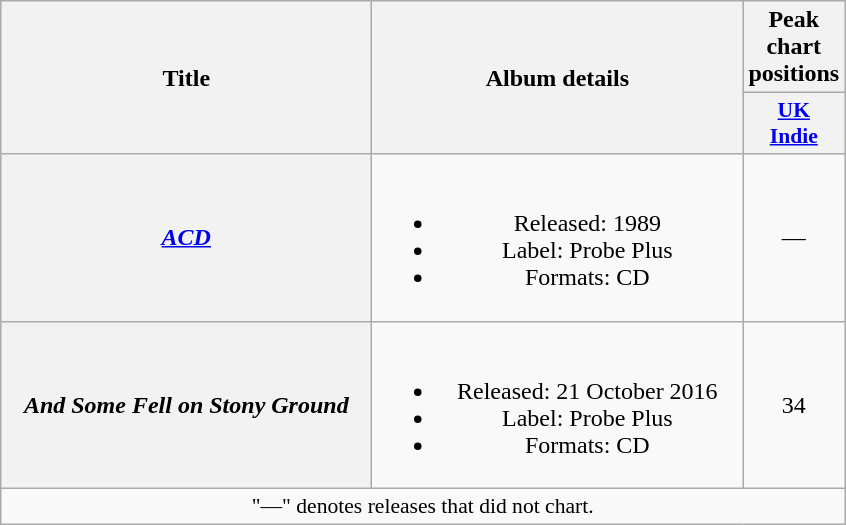<table class="wikitable plainrowheaders" style="text-align:center;">
<tr>
<th rowspan="2" scope="col" style="width:15em;">Title</th>
<th rowspan="2" scope="col" style="width:15em;">Album details</th>
<th>Peak chart positions</th>
</tr>
<tr>
<th scope="col" style="width:2em;font-size:90%;"><a href='#'>UK<br>Indie</a><br></th>
</tr>
<tr>
<th scope="row"><em><a href='#'>ACD</a></em></th>
<td><br><ul><li>Released: 1989</li><li>Label: Probe Plus</li><li>Formats: CD</li></ul></td>
<td>—</td>
</tr>
<tr>
<th scope="row"><em>And Some Fell on Stony Ground</em></th>
<td><br><ul><li>Released: 21 October 2016</li><li>Label: Probe Plus</li><li>Formats: CD</li></ul></td>
<td>34</td>
</tr>
<tr>
<td colspan="3" style="font-size:90%">"—" denotes releases that did not chart.</td>
</tr>
</table>
